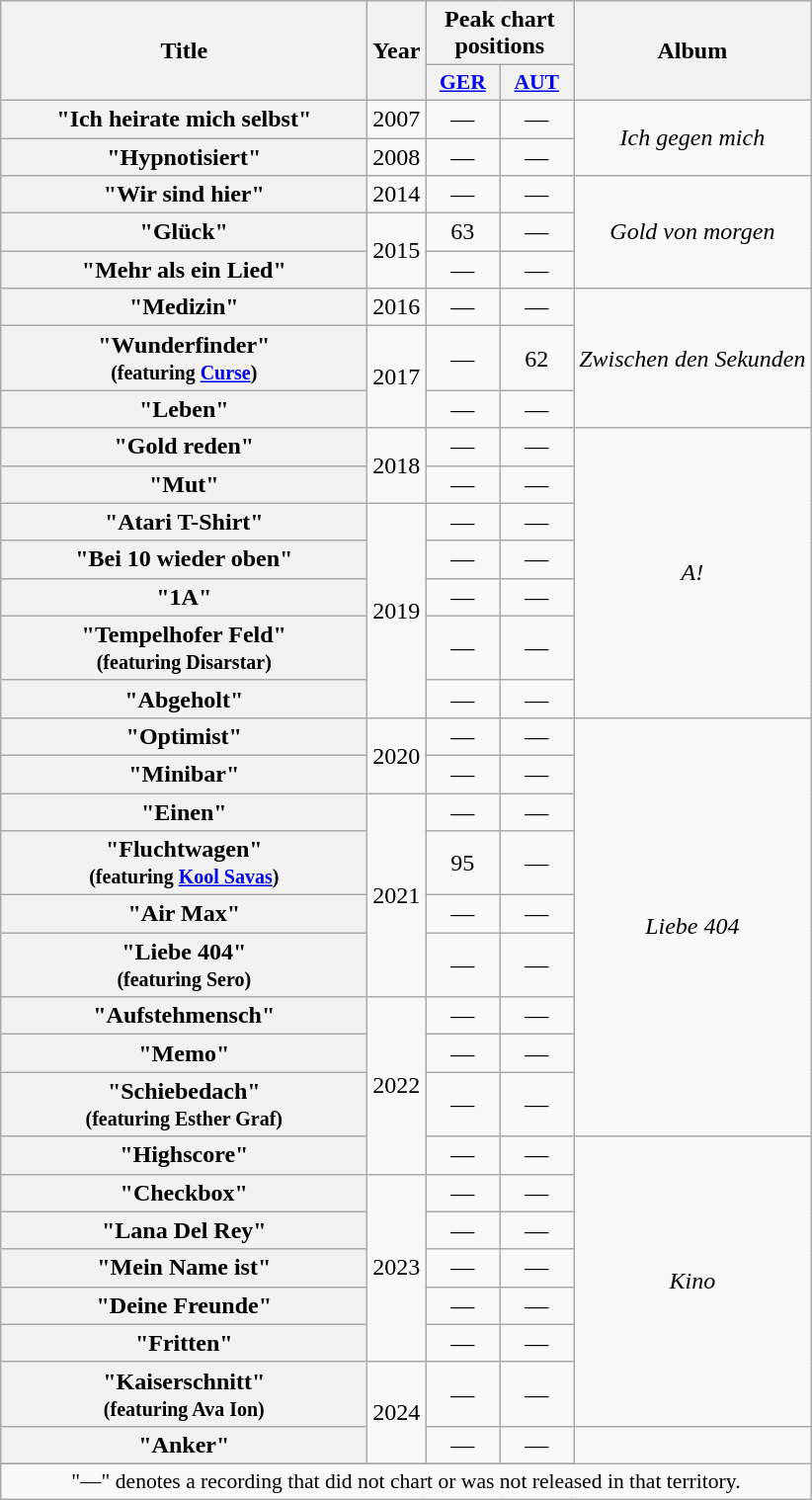<table class="wikitable plainrowheaders" style="text-align:center;">
<tr>
<th scope="col" rowspan="2" style="width:15em;">Title</th>
<th scope="col" rowspan="2">Year</th>
<th scope="col" colspan="2">Peak chart positions</th>
<th scope="col" rowspan="2">Album</th>
</tr>
<tr>
<th scope="col" style="width:3em;font-size:90%;"><a href='#'>GER</a><br></th>
<th scope="col" style="width:3em;font-size:90%;"><a href='#'>AUT</a><br></th>
</tr>
<tr>
<th scope="row">"Ich heirate mich selbst"</th>
<td>2007</td>
<td>—</td>
<td>—</td>
<td rowspan="2"><em>Ich gegen mich</em></td>
</tr>
<tr>
<th scope="row">"Hypnotisiert"</th>
<td>2008</td>
<td>—</td>
<td>—</td>
</tr>
<tr>
<th scope="row">"Wir sind hier"</th>
<td>2014</td>
<td>—</td>
<td>—</td>
<td rowspan="3"><em>Gold von morgen</em></td>
</tr>
<tr>
<th scope="row">"Glück"</th>
<td rowspan="2">2015</td>
<td>63</td>
<td>—</td>
</tr>
<tr>
<th scope="row">"Mehr als ein Lied"</th>
<td>—</td>
<td>—</td>
</tr>
<tr>
<th scope="row">"Medizin"</th>
<td>2016</td>
<td>—</td>
<td>—</td>
<td rowspan="3"><em>Zwischen den Sekunden</em></td>
</tr>
<tr>
<th scope="row">"Wunderfinder" <br><small>(featuring <a href='#'>Curse</a>)</small></th>
<td rowspan="2">2017</td>
<td>—</td>
<td>62</td>
</tr>
<tr>
<th scope="row">"Leben"</th>
<td>—</td>
<td>—</td>
</tr>
<tr>
<th scope="row">"Gold reden"</th>
<td rowspan="2">2018</td>
<td>—</td>
<td>—</td>
<td rowspan="7"><em>A!</em></td>
</tr>
<tr>
<th scope="row">"Mut"</th>
<td>—</td>
<td>—</td>
</tr>
<tr>
<th scope="row">"Atari T-Shirt"</th>
<td rowspan="5">2019</td>
<td>—</td>
<td>—</td>
</tr>
<tr>
<th scope="row">"Bei 10 wieder oben"</th>
<td>—</td>
<td>—</td>
</tr>
<tr>
<th scope="row">"1A"</th>
<td>—</td>
<td>—</td>
</tr>
<tr>
<th scope="row">"Tempelhofer Feld"<br><small>(featuring Disarstar)</small></th>
<td>—</td>
<td>—</td>
</tr>
<tr>
<th scope="row">"Abgeholt"</th>
<td>—</td>
<td>—</td>
</tr>
<tr>
<th scope="row">"Optimist"</th>
<td rowspan="2">2020</td>
<td>—</td>
<td>—</td>
<td rowspan="9"><em>Liebe 404</em></td>
</tr>
<tr>
<th scope="row">"Minibar"</th>
<td>—</td>
<td>—</td>
</tr>
<tr>
<th scope="row">"Einen"</th>
<td rowspan="4">2021</td>
<td>—</td>
<td>—</td>
</tr>
<tr>
<th scope="row">"Fluchtwagen"<br><small>(featuring <a href='#'>Kool Savas</a>)</small></th>
<td>95</td>
<td>—</td>
</tr>
<tr>
<th scope="row">"Air Max"</th>
<td>—</td>
<td>—</td>
</tr>
<tr>
<th scope="row">"Liebe 404"<br><small>(featuring Sero)</small></th>
<td>—</td>
<td>—</td>
</tr>
<tr>
<th scope="row">"Aufstehmensch"</th>
<td rowspan="4">2022</td>
<td>—</td>
<td>—</td>
</tr>
<tr>
<th scope="row">"Memo"</th>
<td>—</td>
<td>—</td>
</tr>
<tr>
<th scope="row">"Schiebedach"<br><small>(featuring Esther Graf)</small></th>
<td>—</td>
<td>—</td>
</tr>
<tr>
<th scope="row">"Highscore"</th>
<td>—</td>
<td>—</td>
<td rowspan="7"><em>Kino</em></td>
</tr>
<tr>
<th scope="row">"Checkbox"</th>
<td rowspan="5">2023</td>
<td>—</td>
<td>—</td>
</tr>
<tr>
<th scope="row">"Lana Del Rey"</th>
<td>—</td>
<td>—</td>
</tr>
<tr>
<th scope="row">"Mein Name ist"</th>
<td>—</td>
<td>—</td>
</tr>
<tr>
<th scope="row">"Deine Freunde"</th>
<td>—</td>
<td>—</td>
</tr>
<tr>
<th scope="row">"Fritten"</th>
<td>—</td>
<td>—</td>
</tr>
<tr>
<th scope="row">"Kaiserschnitt" <br><small>(featuring Ava Ion)</small></th>
<td rowspan="2">2024</td>
<td>—</td>
<td>—</td>
</tr>
<tr>
<th scope="row">"Anker"</th>
<td>—</td>
<td>—</td>
</tr>
<tr>
</tr>
<tr>
<td colspan="7" style="font-size:90%">"—" denotes a recording that did not chart or was not released in that territory.</td>
</tr>
</table>
